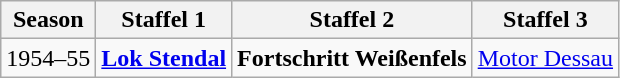<table class="wikitable">
<tr>
<th>Season</th>
<th>Staffel 1</th>
<th>Staffel 2</th>
<th>Staffel 3</th>
</tr>
<tr>
<td>1954–55</td>
<td><strong><a href='#'>Lok Stendal</a></strong></td>
<td><strong>Fortschritt Weißenfels</strong></td>
<td><a href='#'>Motor Dessau</a></td>
</tr>
</table>
